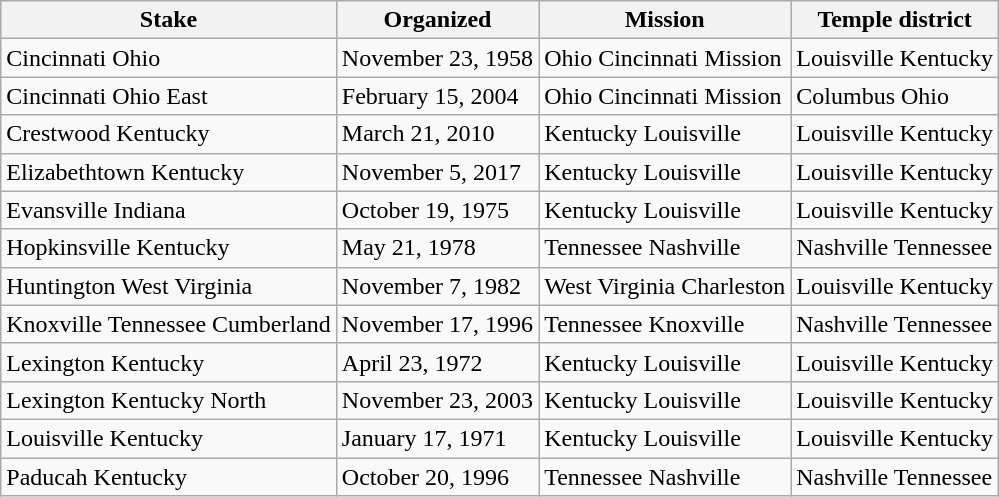<table class="wikitable sortable">
<tr>
<th>Stake</th>
<th data-sort-type=date>Organized</th>
<th>Mission</th>
<th>Temple district</th>
</tr>
<tr>
<td>Cincinnati Ohio</td>
<td>November 23, 1958</td>
<td>Ohio Cincinnati Mission</td>
<td>Louisville Kentucky</td>
</tr>
<tr>
<td>Cincinnati Ohio East</td>
<td>February 15, 2004</td>
<td>Ohio Cincinnati Mission</td>
<td>Columbus Ohio</td>
</tr>
<tr>
<td>Crestwood Kentucky</td>
<td>March 21, 2010</td>
<td>Kentucky Louisville</td>
<td>Louisville Kentucky</td>
</tr>
<tr>
<td>Elizabethtown Kentucky</td>
<td>November 5, 2017</td>
<td>Kentucky Louisville</td>
<td>Louisville Kentucky</td>
</tr>
<tr>
<td>Evansville Indiana</td>
<td>October 19, 1975</td>
<td>Kentucky Louisville</td>
<td>Louisville Kentucky</td>
</tr>
<tr>
<td>Hopkinsville Kentucky</td>
<td>May 21, 1978</td>
<td>Tennessee Nashville</td>
<td>Nashville Tennessee</td>
</tr>
<tr>
<td>Huntington West Virginia</td>
<td>November 7, 1982</td>
<td>West Virginia Charleston</td>
<td>Louisville Kentucky</td>
</tr>
<tr>
<td>Knoxville Tennessee Cumberland</td>
<td>November 17, 1996</td>
<td>Tennessee Knoxville</td>
<td>Nashville Tennessee</td>
</tr>
<tr>
<td>Lexington Kentucky</td>
<td>April 23, 1972</td>
<td>Kentucky Louisville</td>
<td>Louisville Kentucky</td>
</tr>
<tr>
<td>Lexington Kentucky North</td>
<td>November 23, 2003</td>
<td>Kentucky Louisville</td>
<td>Louisville Kentucky</td>
</tr>
<tr>
<td>Louisville Kentucky</td>
<td>January 17, 1971</td>
<td>Kentucky Louisville</td>
<td>Louisville Kentucky</td>
</tr>
<tr>
<td>Paducah Kentucky</td>
<td>October 20, 1996</td>
<td>Tennessee Nashville</td>
<td>Nashville Tennessee</td>
</tr>
</table>
